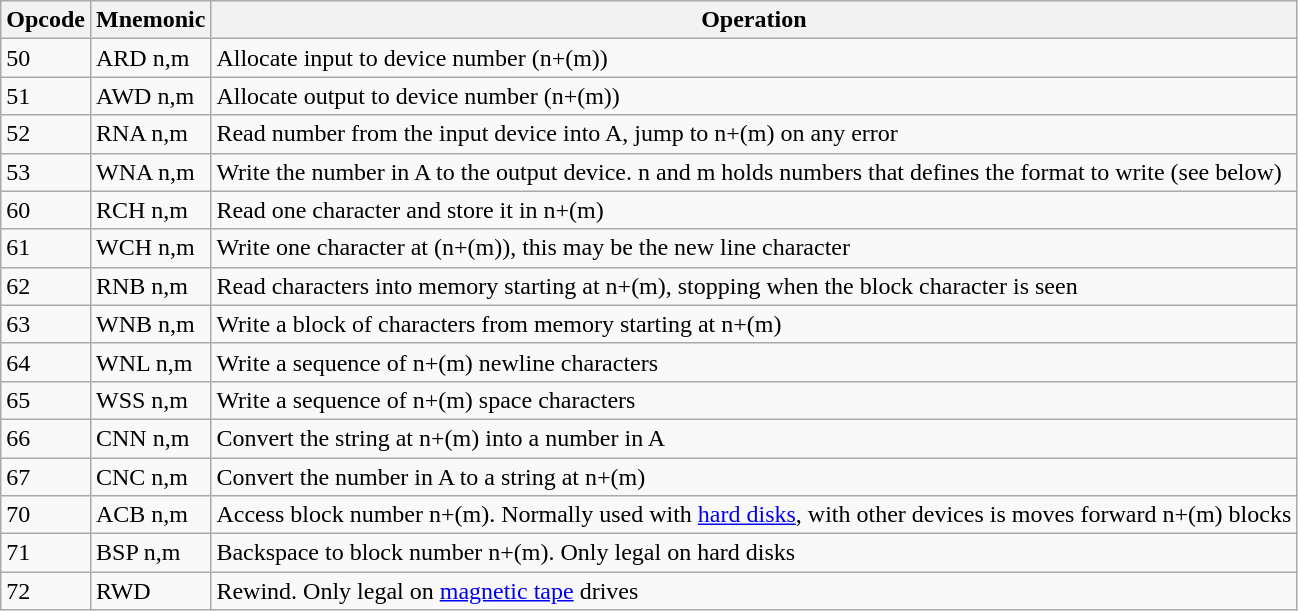<table class="wikitable">
<tr>
<th>Opcode</th>
<th>Mnemonic</th>
<th>Operation</th>
</tr>
<tr>
<td>50</td>
<td>ARD n,m</td>
<td>Allocate input to device number (n+(m))</td>
</tr>
<tr>
<td>51</td>
<td>AWD n,m</td>
<td>Allocate output to device number (n+(m))</td>
</tr>
<tr>
<td>52</td>
<td>RNA n,m</td>
<td>Read number from the input device into A, jump to n+(m) on any error</td>
</tr>
<tr>
<td>53</td>
<td>WNA n,m</td>
<td>Write the number in A to the output device. n and m holds numbers that defines the format to write (see below)</td>
</tr>
<tr>
<td>60</td>
<td>RCH n,m</td>
<td>Read one character and store it in n+(m)</td>
</tr>
<tr>
<td>61</td>
<td>WCH n,m</td>
<td>Write one character at (n+(m)), this may be the new line character</td>
</tr>
<tr>
<td>62</td>
<td>RNB n,m</td>
<td>Read characters into memory starting at n+(m), stopping when the block character is seen</td>
</tr>
<tr>
<td>63</td>
<td>WNB n,m</td>
<td>Write a block of characters from memory starting at n+(m)</td>
</tr>
<tr>
<td>64</td>
<td>WNL n,m</td>
<td>Write a sequence of n+(m) newline characters</td>
</tr>
<tr>
<td>65</td>
<td>WSS n,m</td>
<td>Write a sequence of n+(m) space characters</td>
</tr>
<tr>
<td>66</td>
<td>CNN n,m</td>
<td>Convert the string at n+(m) into a number in A</td>
</tr>
<tr>
<td>67</td>
<td>CNC n,m</td>
<td>Convert the number in A to a string at n+(m)</td>
</tr>
<tr>
<td>70</td>
<td>ACB n,m</td>
<td>Access block number n+(m). Normally used with <a href='#'>hard disks</a>, with other devices is moves forward n+(m) blocks</td>
</tr>
<tr>
<td>71</td>
<td>BSP n,m</td>
<td>Backspace to block number n+(m). Only legal on hard disks</td>
</tr>
<tr>
<td>72</td>
<td>RWD</td>
<td>Rewind. Only legal on <a href='#'>magnetic tape</a> drives</td>
</tr>
</table>
